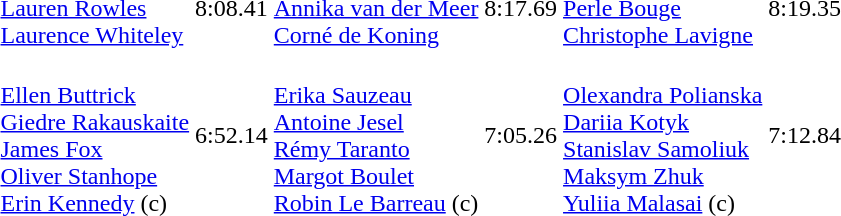<table>
<tr>
<th></th>
<td><br><a href='#'>Lauren Rowles</a><br><a href='#'>Laurence Whiteley</a></td>
<td>8:08.41</td>
<td><br><a href='#'>Annika van der Meer</a><br><a href='#'>Corné de Koning</a></td>
<td>8:17.69</td>
<td><br><a href='#'>Perle Bouge</a><br><a href='#'>Christophe Lavigne</a></td>
<td>8:19.35</td>
</tr>
<tr>
<th></th>
<td><br><a href='#'>Ellen Buttrick</a><br><a href='#'>Giedre Rakauskaite</a><br><a href='#'>James Fox</a><br><a href='#'>Oliver Stanhope</a><br><a href='#'>Erin Kennedy</a> (c)</td>
<td>6:52.14</td>
<td><br><a href='#'>Erika Sauzeau</a><br><a href='#'>Antoine Jesel</a><br><a href='#'>Rémy Taranto</a><br><a href='#'>Margot Boulet</a><br><a href='#'>Robin Le Barreau</a> (c)</td>
<td>7:05.26</td>
<td><br><a href='#'>Olexandra Polianska</a><br><a href='#'>Dariia Kotyk</a><br><a href='#'>Stanislav Samoliuk</a><br><a href='#'>Maksym Zhuk</a><br><a href='#'>Yuliia Malasai</a> (c)</td>
<td>7:12.84</td>
</tr>
</table>
